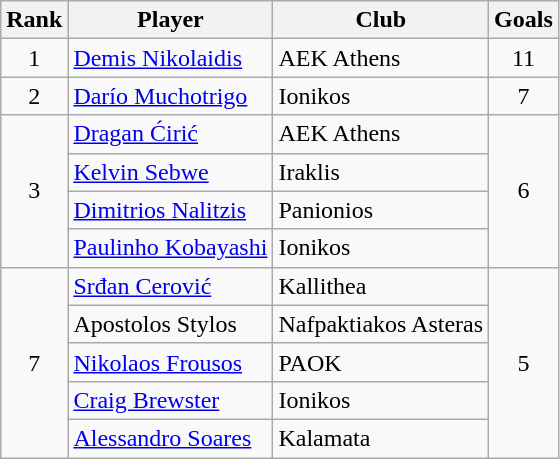<table class="wikitable sortable" style="text-align:center">
<tr>
<th>Rank</th>
<th>Player</th>
<th>Club</th>
<th>Goals</th>
</tr>
<tr>
<td>1</td>
<td align="left"> <a href='#'>Demis Nikolaidis</a></td>
<td align="left">AEK Athens</td>
<td>11</td>
</tr>
<tr>
<td>2</td>
<td align="left"> <a href='#'>Darío Muchotrigo</a></td>
<td align="left">Ionikos</td>
<td>7</td>
</tr>
<tr>
<td rowspan=4>3</td>
<td align="left"> <a href='#'>Dragan Ćirić</a></td>
<td align="left">AEK Athens</td>
<td rowspan=4>6</td>
</tr>
<tr>
<td align="left"> <a href='#'>Kelvin Sebwe</a></td>
<td align="left">Iraklis</td>
</tr>
<tr>
<td align="left"> <a href='#'>Dimitrios Nalitzis</a></td>
<td align="left">Panionios</td>
</tr>
<tr>
<td align="left"> <a href='#'>Paulinho Kobayashi</a></td>
<td align="left">Ionikos</td>
</tr>
<tr>
<td rowspan=5>7</td>
<td align="left"> <a href='#'>Srđan Cerović</a></td>
<td align="left">Kallithea</td>
<td rowspan=5>5</td>
</tr>
<tr>
<td align="left"> Apostolos Stylos</td>
<td align="left">Nafpaktiakos Asteras</td>
</tr>
<tr>
<td align="left"> <a href='#'>Nikolaos Frousos</a></td>
<td align="left">PAOK</td>
</tr>
<tr>
<td align="left"> <a href='#'>Craig Brewster</a></td>
<td align="left">Ionikos</td>
</tr>
<tr>
<td align="left"> <a href='#'>Alessandro Soares</a></td>
<td align="left">Kalamata</td>
</tr>
</table>
